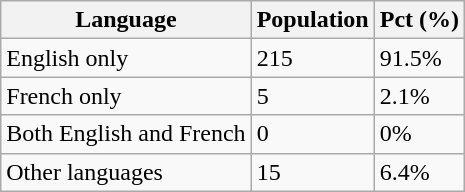<table class="wikitable">
<tr>
<th>Language</th>
<th>Population</th>
<th>Pct (%)</th>
</tr>
<tr>
<td>English only</td>
<td>215</td>
<td>91.5%</td>
</tr>
<tr>
<td>French only</td>
<td>5</td>
<td>2.1%</td>
</tr>
<tr>
<td>Both English and French</td>
<td>0</td>
<td>0%</td>
</tr>
<tr>
<td>Other languages</td>
<td>15</td>
<td>6.4%</td>
</tr>
</table>
